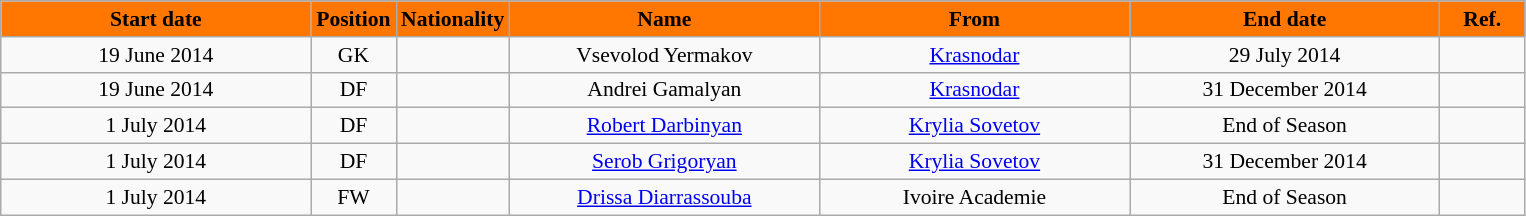<table class="wikitable"  style="text-align:center; font-size:90%; ">
<tr>
<th style="background:#FF7700; color:#000000; width:200px;">Start date</th>
<th style="background:#FF7700; color:#000000; width:50px;">Position</th>
<th style="background:#FF7700; color:#000000; width:50px;">Nationality</th>
<th style="background:#FF7700; color:#000000; width:200px;">Name</th>
<th style="background:#FF7700; color:#000000; width:200px;">From</th>
<th style="background:#FF7700; color:#000000; width:200px;">End date</th>
<th style="background:#FF7700; color:#000000; width:50px;">Ref.</th>
</tr>
<tr>
<td>19 June 2014</td>
<td>GK</td>
<td></td>
<td>Vsevolod Yermakov</td>
<td><a href='#'>Krasnodar</a></td>
<td>29 July 2014</td>
<td></td>
</tr>
<tr>
<td>19 June 2014</td>
<td>DF</td>
<td></td>
<td>Andrei Gamalyan</td>
<td><a href='#'>Krasnodar</a></td>
<td>31 December 2014</td>
<td></td>
</tr>
<tr>
<td>1 July 2014</td>
<td>DF</td>
<td></td>
<td><a href='#'>Robert Darbinyan</a></td>
<td><a href='#'>Krylia Sovetov</a></td>
<td>End of Season</td>
<td></td>
</tr>
<tr>
<td>1 July 2014</td>
<td>DF</td>
<td></td>
<td><a href='#'>Serob Grigoryan</a></td>
<td><a href='#'>Krylia Sovetov</a></td>
<td>31 December 2014</td>
<td></td>
</tr>
<tr>
<td>1 July 2014</td>
<td>FW</td>
<td></td>
<td><a href='#'>Drissa Diarrassouba</a></td>
<td>Ivoire Academie</td>
<td>End of Season</td>
<td></td>
</tr>
</table>
